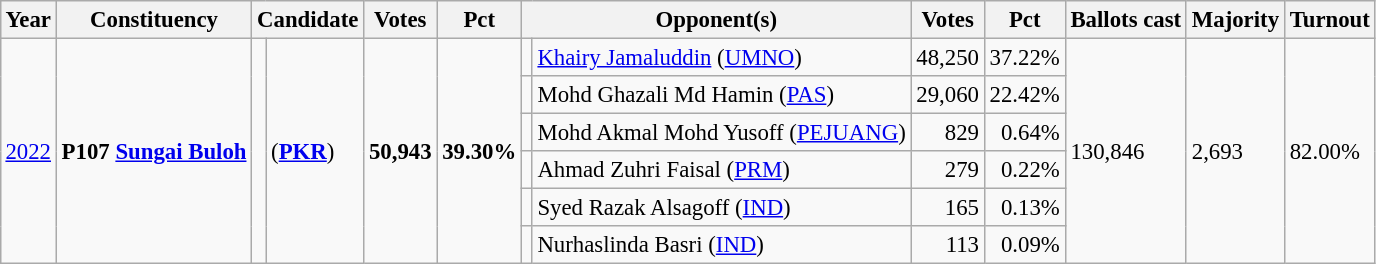<table class="wikitable" style="margin:0.5em ; font-size:95%">
<tr>
<th>Year</th>
<th>Constituency</th>
<th colspan=2>Candidate</th>
<th>Votes</th>
<th>Pct</th>
<th colspan=2>Opponent(s)</th>
<th>Votes</th>
<th>Pct</th>
<th>Ballots cast</th>
<th>Majority</th>
<th>Turnout</th>
</tr>
<tr>
<td rowspan=6><a href='#'>2022</a></td>
<td rowspan=6><strong>P107 <a href='#'>Sungai Buloh</a></strong></td>
<td rowspan=6 ></td>
<td rowspan=6> (<a href='#'><strong>PKR</strong></a>)</td>
<td rowspan=6 align="right"><strong>50,943</strong></td>
<td rowspan=6><strong>39.30%</strong></td>
<td></td>
<td><a href='#'>Khairy Jamaluddin</a> (<a href='#'>UMNO</a>)</td>
<td align="right">48,250</td>
<td>37.22%</td>
<td rowspan=6>130,846</td>
<td rowspan=6>2,693</td>
<td rowspan=6>82.00%</td>
</tr>
<tr>
<td bgcolor=></td>
<td>Mohd Ghazali Md Hamin	(<a href='#'>PAS</a>)</td>
<td align="right">29,060</td>
<td align="right">22.42%</td>
</tr>
<tr>
<td bgcolor=></td>
<td>Mohd Akmal Mohd Yusoff (<a href='#'>PEJUANG</a>)</td>
<td align="right">829</td>
<td align="right">0.64%</td>
</tr>
<tr>
<td bgcolor=></td>
<td>Ahmad Zuhri Faisal (<a href='#'>PRM</a>)</td>
<td align="right">279</td>
<td align="right">0.22%</td>
</tr>
<tr>
<td></td>
<td>Syed Razak Alsagoff (<a href='#'>IND</a>)</td>
<td align="right">165</td>
<td align="right">0.13%</td>
</tr>
<tr>
<td></td>
<td>Nurhaslinda Basri (<a href='#'>IND</a>)</td>
<td align="right">113</td>
<td align="right">0.09%</td>
</tr>
</table>
